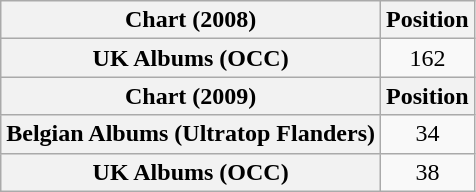<table class="wikitable plainrowheaders">
<tr>
<th scope="col">Chart (2008)</th>
<th scope="col">Position</th>
</tr>
<tr>
<th scope="row">UK Albums (OCC)</th>
<td style="text-align:center;">162</td>
</tr>
<tr>
<th scope="col">Chart (2009)</th>
<th scope="col">Position</th>
</tr>
<tr>
<th scope="row">Belgian Albums (Ultratop Flanders)</th>
<td style="text-align:center;">34</td>
</tr>
<tr>
<th scope="row">UK Albums (OCC)</th>
<td style="text-align:center;">38</td>
</tr>
</table>
